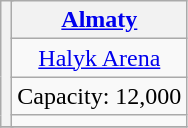<table class="wikitable" style="text-align:center">
<tr>
<th rowspan="4" colspan="2"></th>
<th><a href='#'>Almaty</a></th>
</tr>
<tr>
<td><a href='#'>Halyk Arena</a></td>
</tr>
<tr>
<td>Capacity: 12,000</td>
</tr>
<tr>
<td></td>
</tr>
<tr>
</tr>
</table>
